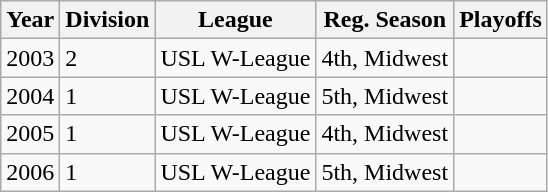<table class="wikitable">
<tr>
<th>Year</th>
<th>Division</th>
<th>League</th>
<th>Reg. Season</th>
<th>Playoffs</th>
</tr>
<tr>
<td>2003</td>
<td>2</td>
<td>USL W-League</td>
<td>4th, Midwest</td>
<td></td>
</tr>
<tr>
<td>2004</td>
<td>1</td>
<td>USL W-League</td>
<td>5th, Midwest</td>
<td></td>
</tr>
<tr>
<td>2005</td>
<td>1</td>
<td>USL W-League</td>
<td>4th, Midwest</td>
<td></td>
</tr>
<tr>
<td>2006</td>
<td>1</td>
<td>USL W-League</td>
<td>5th, Midwest</td>
<td></td>
</tr>
</table>
